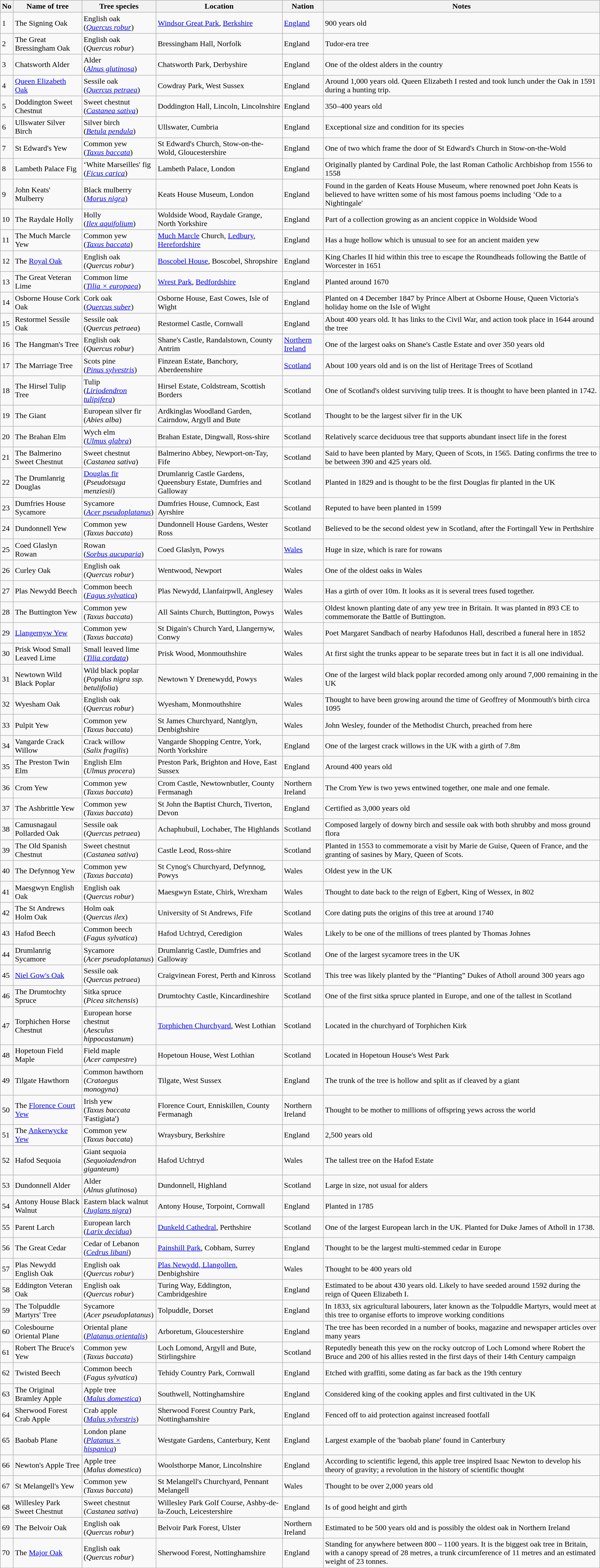<table class="wikitable">
<tr>
<th>No</th>
<th>Name of tree</th>
<th>Tree species</th>
<th>Location</th>
<th>Nation</th>
<th>Notes</th>
</tr>
<tr>
<td>1</td>
<td>The Signing Oak</td>
<td>English oak <br>(<em><a href='#'>Quercus robur</a></em>)</td>
<td><a href='#'>Windsor Great Park</a>, <a href='#'>Berkshire</a></td>
<td><a href='#'>England</a></td>
<td>900 years old</td>
</tr>
<tr>
<td>2</td>
<td>The Great Bressingham Oak</td>
<td>English oak <br>(<em>Quercus robur</em>)</td>
<td>Bressingham Hall, Norfolk</td>
<td>England</td>
<td>Tudor-era tree</td>
</tr>
<tr>
<td>3</td>
<td>Chatsworth Alder</td>
<td>Alder <br>(<em><a href='#'>Alnus glutinosa</a></em>)</td>
<td>Chatsworth Park, Derbyshire</td>
<td>England</td>
<td>One of the oldest alders in the country</td>
</tr>
<tr>
<td>4</td>
<td><a href='#'>Queen Elizabeth Oak</a></td>
<td>Sessile oak <br>(<em><a href='#'>Quercus petraea</a></em>)</td>
<td>Cowdray Park, West Sussex</td>
<td>England</td>
<td>Around 1,000 years old. Queen Elizabeth I rested and took lunch under the Oak in 1591 during a hunting trip.</td>
</tr>
<tr>
<td>5</td>
<td>Doddington Sweet Chestnut</td>
<td>Sweet chestnut <br>(<em><a href='#'>Castanea sativa</a></em>)</td>
<td>Doddington Hall, Lincoln, Lincolnshire</td>
<td>England</td>
<td>350–400 years old</td>
</tr>
<tr>
<td>6</td>
<td>Ullswater Silver Birch</td>
<td>Silver birch <br>(<em><a href='#'>Betula pendula</a></em>)</td>
<td>Ullswater, Cumbria</td>
<td>England</td>
<td>Exceptional size and condition for its species</td>
</tr>
<tr>
<td>7</td>
<td>St Edward's Yew</td>
<td>Common yew <br>(<em><a href='#'>Taxus baccata</a></em>)</td>
<td>St Edward's Church, Stow-on-the-Wold, Gloucestershire</td>
<td>England</td>
<td>One of two which frame the door of St Edward's Church in Stow-on-the-Wold</td>
</tr>
<tr>
<td>8</td>
<td>Lambeth Palace Fig</td>
<td>‘White Marseilles' fig <br>(<em><a href='#'>Ficus carica</a></em>)</td>
<td>Lambeth Palace, London</td>
<td>England</td>
<td>Originally planted by Cardinal Pole, the last Roman Catholic Archbishop from 1556 to 1558</td>
</tr>
<tr>
<td>9</td>
<td>John Keats' Mulberry</td>
<td>Black mulberry <br>(<em><a href='#'>Morus nigra</a></em>)</td>
<td>Keats House Museum, London</td>
<td>England</td>
<td>Found in the garden of Keats House Museum, where renowned poet John Keats is believed to have written some of his most famous poems including ‘Ode to a Nightingale'</td>
</tr>
<tr>
<td>10</td>
<td>The Raydale Holly</td>
<td>Holly <br>(<em><a href='#'>Ilex aquifolium</a></em>)</td>
<td>Woldside Wood, Raydale Grange, North Yorkshire</td>
<td>England</td>
<td>Part of a collection growing as an ancient coppice in Woldside Wood</td>
</tr>
<tr>
<td>11</td>
<td>The Much Marcle Yew</td>
<td>Common yew <br>(<em><a href='#'>Taxus baccata</a></em>)</td>
<td><a href='#'>Much Marcle</a> Church, <a href='#'>Ledbury</a>, <a href='#'>Herefordshire</a></td>
<td>England</td>
<td>Has a huge hollow which is unusual to see for an ancient maiden yew</td>
</tr>
<tr>
<td>12</td>
<td>The <a href='#'>Royal Oak</a></td>
<td>English oak <br>(<em>Quercus robur</em>)</td>
<td><a href='#'>Boscobel House</a>, Boscobel, Shropshire</td>
<td>England</td>
<td>King Charles II hid within this tree to escape the Roundheads following the Battle of Worcester in 1651</td>
</tr>
<tr>
<td>13</td>
<td>The Great Veteran Lime</td>
<td>Common lime <br>(<em><a href='#'>Tilia × europaea</a></em>)</td>
<td><a href='#'>Wrest Park</a>, <a href='#'>Bedfordshire</a></td>
<td>England</td>
<td>Planted around 1670</td>
</tr>
<tr>
<td>14</td>
<td>Osborne House Cork Oak</td>
<td>Cork oak <br>(<em><a href='#'>Quercus suber</a></em>)</td>
<td>Osborne House, East Cowes, Isle of Wight</td>
<td>England</td>
<td>Planted on 4 December 1847 by Prince Albert at Osborne House, Queen Victoria's holiday home on the Isle of Wight</td>
</tr>
<tr>
<td>15</td>
<td>Restormel Sessile Oak</td>
<td>Sessile oak <br>(<em>Quercus petraea</em>)</td>
<td>Restormel Castle, Cornwall</td>
<td>England</td>
<td>About 400 years old. It has links to the Civil War, and action took place in 1644 around the tree</td>
</tr>
<tr>
<td>16</td>
<td>The Hangman's Tree</td>
<td>English oak <br>(<em>Quercus robur</em>)</td>
<td>Shane's Castle, Randalstown, County Antrim</td>
<td><a href='#'>Northern Ireland</a></td>
<td>One of the largest oaks on Shane's Castle Estate and over 350 years old</td>
</tr>
<tr>
<td>17</td>
<td>The Marriage Tree</td>
<td>Scots pine <br>(<em><a href='#'>Pinus sylvestris</a></em>)</td>
<td>Finzean Estate, Banchory, Aberdeenshire</td>
<td><a href='#'>Scotland</a></td>
<td>About 100 years old and is on the list of Heritage Trees of Scotland</td>
</tr>
<tr>
<td>18</td>
<td>The Hirsel Tulip Tree</td>
<td>Tulip <br>(<em><a href='#'>Liriodendron tulipifera</a></em>)</td>
<td>Hirsel Estate, Coldstream, Scottish Borders</td>
<td>Scotland</td>
<td>One of Scotland's oldest surviving tulip trees. It is thought to have been planted in 1742.</td>
</tr>
<tr>
<td>19</td>
<td>The Giant</td>
<td>European silver fir <br>(<em>Abies alba</em>)</td>
<td>Ardkinglas Woodland Garden, Cairndow, Argyll and Bute</td>
<td>Scotland</td>
<td>Thought to be the largest silver fir in the UK</td>
</tr>
<tr>
<td>20</td>
<td>The Brahan Elm</td>
<td>Wych elm <br>(<em><a href='#'>Ulmus glabra</a></em>)</td>
<td>Brahan Estate, Dingwall, Ross-shire</td>
<td>Scotland</td>
<td>Relatively scarce deciduous tree that supports abundant insect life in the forest</td>
</tr>
<tr>
<td>21</td>
<td>The Balmerino Sweet Chestnut</td>
<td>Sweet chestnut <br>(<em>Castanea sativa</em>)</td>
<td>Balmerino Abbey, Newport-on-Tay, Fife</td>
<td>Scotland</td>
<td>Said to have been planted by Mary, Queen of Scots, in 1565. Dating confirms the tree to be between 390 and 425 years old.</td>
</tr>
<tr>
<td>22</td>
<td>The Drumlanrig Douglas</td>
<td><a href='#'>Douglas fir</a> <br>(<em>Pseudotsuga menziesii</em>)</td>
<td>Drumlanrig Castle Gardens, Queensbury Estate, Dumfries and Galloway</td>
<td>Scotland</td>
<td>Planted in 1829 and is thought to be the first Douglas fir planted in the UK</td>
</tr>
<tr>
<td>23</td>
<td>Dumfries House Sycamore</td>
<td>Sycamore <br>(<em><a href='#'>Acer pseudoplatanus</a></em>)</td>
<td>Dumfries House, Cumnock, East Ayrshire</td>
<td>Scotland</td>
<td>Reputed to have been planted in 1599</td>
</tr>
<tr>
<td>24</td>
<td>Dundonnell Yew</td>
<td>Common yew <br>(<em>Taxus baccata</em>)</td>
<td>Dundonnell House Gardens, Wester Ross</td>
<td>Scotland</td>
<td>Believed to be the second oldest yew in Scotland, after the Fortingall Yew in Perthshire</td>
</tr>
<tr>
<td>25</td>
<td>Coed Glaslyn Rowan</td>
<td>Rowan <br>(<em><a href='#'>Sorbus aucuparia</a></em>)</td>
<td>Coed Glaslyn, Powys</td>
<td><a href='#'>Wales</a></td>
<td>Huge in size, which is rare for rowans</td>
</tr>
<tr>
<td>26</td>
<td>Curley Oak</td>
<td>English oak <br>(<em>Quercus robur</em>)</td>
<td>Wentwood, Newport</td>
<td>Wales</td>
<td>One of the oldest oaks in Wales</td>
</tr>
<tr>
<td>27</td>
<td>Plas Newydd Beech</td>
<td>Common beech <br>(<em><a href='#'>Fagus sylvatica</a></em>)</td>
<td>Plas Newydd, Llanfairpwll, Anglesey</td>
<td>Wales</td>
<td>Has a girth of over 10m. It looks as it is several trees fused together.</td>
</tr>
<tr>
<td>28</td>
<td>The Buttington Yew</td>
<td>Common yew <br>(<em>Taxus baccata</em>)</td>
<td>All Saints Church, Buttington, Powys</td>
<td>Wales</td>
<td>Oldest known planting date of any yew tree in Britain. It was planted in 893 CE to commemorate the Battle of Buttington.</td>
</tr>
<tr>
<td>29</td>
<td><a href='#'>Llangernyw Yew</a></td>
<td>Common yew <br>(<em>Taxus baccata</em>)</td>
<td>St Digain's Church Yard, Llangernyw, Conwy</td>
<td>Wales</td>
<td>Poet Margaret Sandbach of nearby Hafodunos Hall, described a funeral here in 1852</td>
</tr>
<tr>
<td>30</td>
<td>Prisk Wood Small Leaved Lime</td>
<td>Small leaved lime <br>(<em><a href='#'>Tilia cordata</a></em>)</td>
<td>Prisk Wood, Monmouthshire</td>
<td>Wales</td>
<td>At first sight the trunks appear to be separate trees but in fact it is all one individual.</td>
</tr>
<tr>
<td>31</td>
<td>Newtown Wild Black Poplar</td>
<td>Wild black poplar <br>(<em>Populus nigra ssp. betulifolia</em>)</td>
<td>Newtown Y Drenewydd, Powys</td>
<td>Wales</td>
<td>One of the largest wild black poplar recorded among only around 7,000 remaining in the UK</td>
</tr>
<tr>
<td>32</td>
<td>Wyesham Oak</td>
<td>English oak <br>(<em>Quercus robur</em>)</td>
<td>Wyesham, Monmouthshire</td>
<td>Wales</td>
<td>Thought to have been growing around the time of Geoffrey of Monmouth's birth circa 1095</td>
</tr>
<tr>
<td>33</td>
<td>Pulpit Yew</td>
<td>Common yew <br>(<em>Taxus baccata</em>)</td>
<td>St James Churchyard, Nantglyn, Denbighshire</td>
<td>Wales</td>
<td>John Wesley, founder of the Methodist Church, preached from here</td>
</tr>
<tr>
<td>34</td>
<td>Vangarde Crack Willow</td>
<td>Crack willow <br>(<em>Salix fragilis</em>)</td>
<td>Vangarde Shopping Centre, York, North Yorkshire</td>
<td>England</td>
<td>One of the largest crack willows in the UK with a girth of 7.8m</td>
</tr>
<tr>
<td>35</td>
<td>The Preston Twin Elm</td>
<td>English Elm <br>(<em>Ulmus procera</em>)</td>
<td>Preston Park, Brighton and Hove, East Sussex</td>
<td>England</td>
<td>Around 400 years old</td>
</tr>
<tr>
<td>36</td>
<td>Crom Yew</td>
<td>Common yew <br>(<em>Taxus baccata</em>)</td>
<td>Crom Castle, Newtownbutler, County Fermanagh</td>
<td>Northern Ireland</td>
<td>The Crom Yew is two yews entwined together, one male and one female.</td>
</tr>
<tr>
<td>37</td>
<td>The Ashbrittle Yew</td>
<td>Common yew <br>(<em>Taxus baccata</em>)</td>
<td>St John the Baptist Church, Tiverton, Devon</td>
<td>England</td>
<td>Certified as 3,000 years old</td>
</tr>
<tr>
<td>38</td>
<td>Camusnagaul Pollarded Oak</td>
<td>Sessile oak <br>(<em>Quercus petraea</em>)</td>
<td>Achaphubuil, Lochaber, The Highlands</td>
<td>Scotland</td>
<td>Composed largely of downy birch and sessile oak with both shrubby and moss ground flora</td>
</tr>
<tr>
<td>39</td>
<td>The Old Spanish Chestnut</td>
<td>Sweet chestnut <br>(<em>Castanea sativa</em>)</td>
<td>Castle Leod, Ross-shire</td>
<td>Scotland</td>
<td>Planted in 1553 to commemorate a visit by Marie de Guise, Queen of France, and the granting of sasines by Mary, Queen of Scots.</td>
</tr>
<tr>
<td>40</td>
<td>The Defynnog Yew</td>
<td>Common yew <br>(<em>Taxus baccata</em>)</td>
<td>St Cynog's Churchyard, Defynnog, Powys</td>
<td>Wales</td>
<td>Oldest yew in the UK</td>
</tr>
<tr>
<td>41</td>
<td>Maesgwyn English Oak</td>
<td>English oak <br>(<em>Quercus robur</em>)</td>
<td>Maesgwyn Estate, Chirk, Wrexham</td>
<td>Wales</td>
<td>Thought to date back to the reign of Egbert, King of Wessex, in 802</td>
</tr>
<tr>
<td>42</td>
<td>The St Andrews Holm Oak</td>
<td>Holm oak <br>(<em>Quercus ilex</em>)</td>
<td>University of St Andrews, Fife</td>
<td>Scotland</td>
<td>Core dating puts the origins of this tree at around 1740</td>
</tr>
<tr>
<td>43</td>
<td>Hafod Beech</td>
<td>Common beech <br>(<em>Fagus sylvatica</em>)</td>
<td>Hafod Uchtryd, Ceredigion</td>
<td>Wales</td>
<td>Likely to be one of the millions of trees planted by Thomas Johnes</td>
</tr>
<tr>
<td>44</td>
<td>Drumlanrig Sycamore</td>
<td>Sycamore <br>(<em>Acer pseudoplatanus</em>)</td>
<td>Drumlanrig Castle, Dumfries and Galloway</td>
<td>Scotland</td>
<td>One of the largest sycamore trees in the UK</td>
</tr>
<tr>
<td>45</td>
<td><a href='#'>Niel Gow's Oak</a></td>
<td>Sessile oak <br>(<em>Quercus petraea</em>)</td>
<td>Craigvinean Forest, Perth and Kinross</td>
<td>Scotland</td>
<td>This tree was likely planted by the “Planting” Dukes of Atholl around 300 years ago</td>
</tr>
<tr>
<td>46</td>
<td>The Drumtochty Spruce</td>
<td>Sitka spruce <br>(<em>Picea sitchensis</em>)</td>
<td>Drumtochty Castle, Kincardineshire</td>
<td>Scotland</td>
<td>One of the first sitka spruce planted in Europe, and one of the tallest in Scotland</td>
</tr>
<tr>
<td>47</td>
<td>Torphichen Horse Chestnut</td>
<td>European horse chestnut <br>(<em>Aesculus hippocastanum</em>)</td>
<td><a href='#'>Torphichen Churchyard</a>, West Lothian</td>
<td>Scotland</td>
<td>Located in the churchyard of Torphichen Kirk</td>
</tr>
<tr>
<td>48</td>
<td>Hopetoun Field Maple</td>
<td>Field maple <br>(<em>Acer campestre</em>)</td>
<td>Hopetoun House, West Lothian</td>
<td>Scotland</td>
<td>Located in Hopetoun House's West Park</td>
</tr>
<tr>
<td>49</td>
<td>Tilgate Hawthorn</td>
<td>Common hawthorn <br>(<em>Crataegus monogyna</em>)</td>
<td>Tilgate, West Sussex</td>
<td>England</td>
<td>The trunk of the tree is hollow and split as if cleaved by a giant</td>
</tr>
<tr>
<td>50</td>
<td>The <a href='#'>Florence Court Yew</a></td>
<td>Irish yew <br>(<em>Taxus baccata</em> 'Fastigiata')</td>
<td>Florence Court, Enniskillen, County Fermanagh</td>
<td>Northern Ireland</td>
<td>Thought to be mother to millions of offspring yews across the world</td>
</tr>
<tr>
<td>51</td>
<td>The <a href='#'>Ankerwycke Yew</a></td>
<td>Common yew <br>(<em>Taxus baccata</em>)</td>
<td>Wraysbury, Berkshire</td>
<td>England</td>
<td>2,500 years old</td>
</tr>
<tr>
<td>52</td>
<td>Hafod Sequoia</td>
<td>Giant sequoia <br>(<em>Sequoiadendron giganteum</em>)</td>
<td>Hafod Uchtryd</td>
<td>Wales</td>
<td>The tallest tree on the Hafod Estate</td>
</tr>
<tr>
<td>53</td>
<td>Dundonnell Alder</td>
<td>Alder <br>(<em>Alnus glutinosa</em>)</td>
<td>Dundonnell, Highland</td>
<td>Scotland</td>
<td>Large in size, not usual for alders</td>
</tr>
<tr>
<td>54</td>
<td>Antony House Black Walnut</td>
<td>Eastern black walnut <br>(<em><a href='#'>Juglans nigra</a></em>)</td>
<td>Antony House, Torpoint, Cornwall</td>
<td>England</td>
<td>Planted in 1785</td>
</tr>
<tr>
<td>55</td>
<td>Parent Larch</td>
<td>European larch <br>(<em><a href='#'>Larix decidua</a></em>)</td>
<td><a href='#'>Dunkeld Cathedral</a>, Perthshire</td>
<td>Scotland</td>
<td>One of the largest European larch in the UK. Planted for Duke James of Atholl in 1738.</td>
</tr>
<tr>
<td>56</td>
<td>The Great Cedar</td>
<td>Cedar of Lebanon <br>(<em><a href='#'>Cedrus libani</a></em>)</td>
<td><a href='#'>Painshill Park</a>, Cobham, Surrey</td>
<td>England</td>
<td>Thought to be the largest multi-stemmed cedar in Europe</td>
</tr>
<tr>
<td>57</td>
<td>Plas Newydd English Oak</td>
<td>English oak <br>(<em>Quercus robur</em>)</td>
<td><a href='#'>Plas Newydd, Llangollen</a>, Denbighshire</td>
<td>Wales</td>
<td>Thought to be 400 years old</td>
</tr>
<tr>
<td>58</td>
<td>Eddington Veteran Oak</td>
<td>English oak <br>(<em>Quercus robur</em>)</td>
<td>Turing Way, Eddington, Cambridgeshire</td>
<td>England</td>
<td>Estimated to be about 430 years old. Likely to have seeded around 1592 during the reign of Queen Elizabeth I.</td>
</tr>
<tr>
<td>59</td>
<td>The Tolpuddle Martyrs' Tree</td>
<td>Sycamore <br>(<em>Acer pseudoplatanus</em>)</td>
<td>Tolpuddle, Dorset</td>
<td>England</td>
<td>In 1833, six agricultural labourers, later known as the Tolpuddle Martyrs, would meet at this tree to organise efforts to improve working conditions</td>
</tr>
<tr>
<td>60</td>
<td>Colesbourne Oriental Plane</td>
<td>Oriental plane <br>(<em><a href='#'>Platanus orientalis</a></em>)</td>
<td>Arboretum, Gloucestershire</td>
<td>England</td>
<td>The tree has been recorded in a number of books, magazine and newspaper articles over many years</td>
</tr>
<tr>
<td>61</td>
<td>Robert The Bruce's Yew</td>
<td>Common yew <br>(<em>Taxus baccata</em>)</td>
<td>Loch Lomond, Argyll and Bute, Stirlingshire</td>
<td>Scotland</td>
<td>Reputedly beneath this yew on the rocky outcrop of Loch Lomond where Robert the Bruce and 200 of his allies rested in the first days of their 14th Century campaign</td>
</tr>
<tr>
<td>62</td>
<td>Twisted Beech</td>
<td>Common beech <br>(<em>Fagus sylvatica</em>)</td>
<td>Tehidy Country Park, Cornwall</td>
<td>England</td>
<td>Etched with graffiti, some dating as far back as the 19th century</td>
</tr>
<tr>
<td>63</td>
<td>The Original Bramley Apple</td>
<td>Apple tree <br>(<em><a href='#'>Malus domestica</a></em>)</td>
<td>Southwell, Nottinghamshire</td>
<td>England</td>
<td>Considered king of the cooking apples and first cultivated in the UK</td>
</tr>
<tr>
<td>64</td>
<td>Sherwood Forest Crab Apple</td>
<td>Crab apple <br>(<em><a href='#'>Malus sylvestris</a></em>)</td>
<td>Sherwood Forest Country Park, Nottinghamshire</td>
<td>England</td>
<td>Fenced off to aid protection against increased footfall</td>
</tr>
<tr>
<td>65</td>
<td>Baobab Plane</td>
<td>London plane <br>(<em><a href='#'>Platanus × hispanica</a></em>)</td>
<td>Westgate Gardens, Canterbury, Kent</td>
<td>England</td>
<td>Largest example of the 'baobab plane' found in Canterbury</td>
</tr>
<tr>
<td>66</td>
<td>Newton's Apple Tree</td>
<td>Apple tree <br>(<em>Malus domestica</em>)</td>
<td>Woolsthorpe Manor, Lincolnshire</td>
<td>England</td>
<td>According to scientific legend, this apple tree inspired Isaac Newton to develop his theory of gravity; a revolution in the history of scientific thought</td>
</tr>
<tr>
<td>67</td>
<td>St Melangell's Yew</td>
<td>Common yew <br>(<em>Taxus baccata</em>)</td>
<td>St Melangell's Churchyard, Pennant Melangell</td>
<td>Wales</td>
<td>Thought to be over 2,000 years old</td>
</tr>
<tr>
<td>68</td>
<td>Willesley Park Sweet Chestnut</td>
<td>Sweet chestnut <br>(<em>Castanea sativa</em>)</td>
<td>Willesley Park Golf Course, Ashby-de-la-Zouch, Leicestershire</td>
<td>England</td>
<td>Is of good height and girth</td>
</tr>
<tr>
<td>69</td>
<td>The Belvoir Oak</td>
<td>English oak <br>(<em>Quercus robur</em>)</td>
<td>Belvoir Park Forest, Ulster</td>
<td>Northern Ireland</td>
<td>Estimated to be 500 years old and is possibly the oldest oak in Northern Ireland</td>
</tr>
<tr>
<td>70</td>
<td>The <a href='#'>Major Oak</a></td>
<td>English oak <br>(<em>Quercus robur</em>)</td>
<td>Sherwood Forest, Nottinghamshire</td>
<td>England</td>
<td>Standing for anywhere between 800 – 1100 years. It is the biggest oak tree in Britain, with a canopy spread of 28 metres, a trunk circumference of 11 metres and an estimated weight of 23 tonnes.</td>
</tr>
</table>
